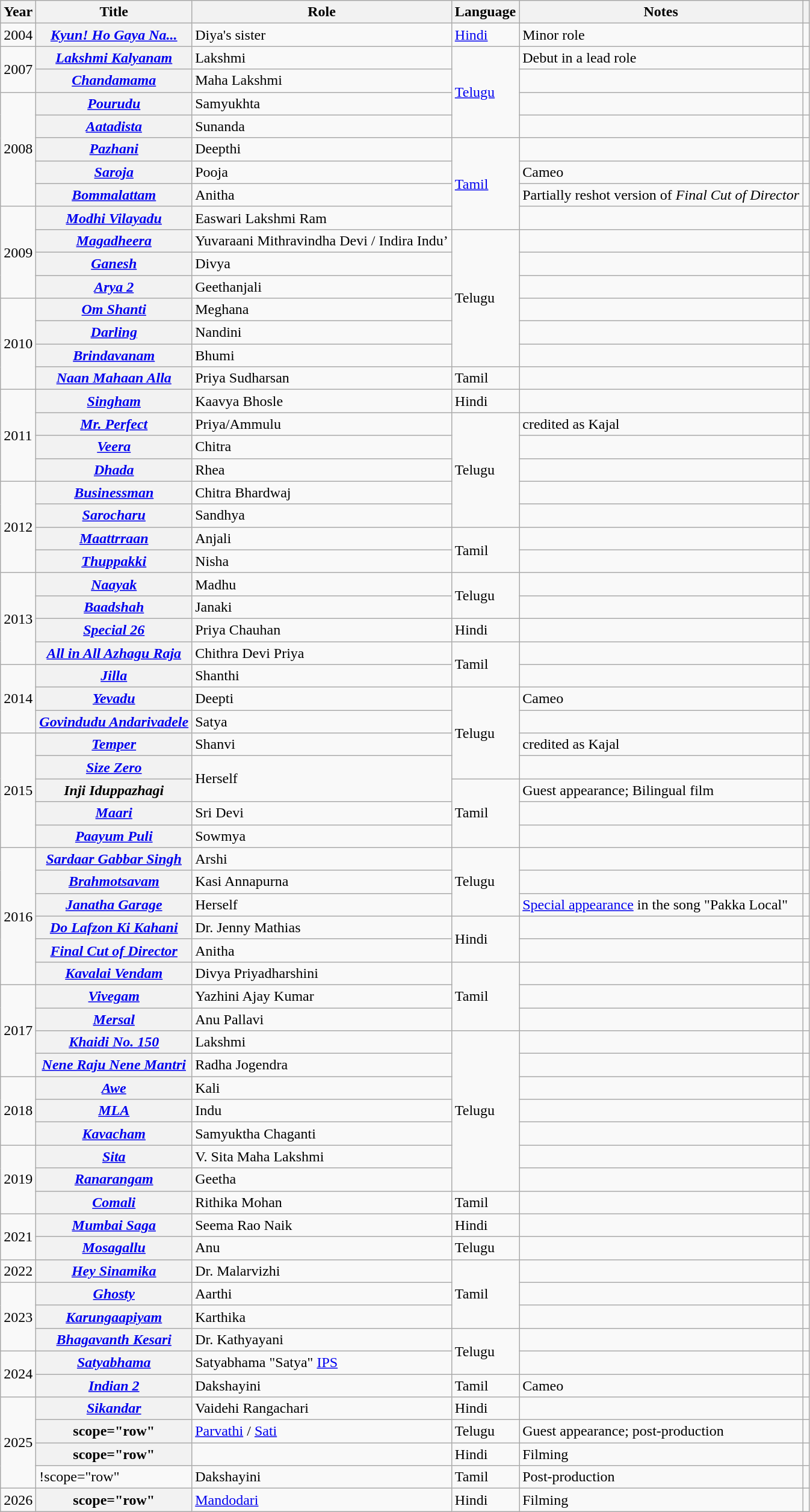<table class="wikitable plainrowheaders sortable">
<tr>
<th>Year</th>
<th>Title</th>
<th>Role</th>
<th>Language</th>
<th class="unsortable">Notes</th>
<th class="unsortable"></th>
</tr>
<tr>
<td>2004</td>
<th scope="row"><em><a href='#'>Kyun! Ho Gaya Na...</a></em></th>
<td>Diya's sister</td>
<td><a href='#'>Hindi</a></td>
<td>Minor role</td>
<td></td>
</tr>
<tr>
<td rowspan="2">2007</td>
<th scope="row"><em><a href='#'>Lakshmi Kalyanam</a></em></th>
<td>Lakshmi</td>
<td rowspan="4"><a href='#'>Telugu</a></td>
<td>Debut in a lead role</td>
<td></td>
</tr>
<tr>
<th scope="row"><em><a href='#'>Chandamama</a></em></th>
<td>Maha Lakshmi</td>
<td></td>
<td></td>
</tr>
<tr>
<td rowspan="5">2008</td>
<th scope="row"><em><a href='#'>Pourudu</a></em></th>
<td>Samyukhta</td>
<td></td>
<td></td>
</tr>
<tr>
<th scope="row"><em><a href='#'>Aatadista</a></em></th>
<td>Sunanda</td>
<td></td>
<td></td>
</tr>
<tr>
<th scope="row"><em><a href='#'>Pazhani</a></em></th>
<td>Deepthi</td>
<td rowspan="4"><a href='#'>Tamil</a></td>
<td></td>
<td></td>
</tr>
<tr>
<th scope="row"><em><a href='#'>Saroja</a></em></th>
<td>Pooja</td>
<td>Cameo</td>
<td></td>
</tr>
<tr>
<th scope="row"><em><a href='#'>Bommalattam</a></em></th>
<td>Anitha</td>
<td>Partially reshot version of <em>Final Cut of Director</em></td>
<td></td>
</tr>
<tr>
<td rowspan="4">2009</td>
<th scope="row"><em><a href='#'>Modhi Vilayadu</a></em></th>
<td>Easwari Lakshmi Ram</td>
<td></td>
<td></td>
</tr>
<tr>
<th scope="row"><em><a href='#'>Magadheera</a></em></th>
<td>Yuvaraani Mithravindha Devi / Indira Indu’ </td>
<td rowspan="6">Telugu</td>
<td></td>
<td><br></td>
</tr>
<tr>
<th scope="row"><em><a href='#'>Ganesh</a></em></th>
<td>Divya</td>
<td></td>
<td></td>
</tr>
<tr>
<th scope="row"><em><a href='#'>Arya 2</a></em></th>
<td>Geethanjali</td>
<td></td>
<td></td>
</tr>
<tr>
<td rowspan="4">2010</td>
<th scope="row"><em><a href='#'>Om Shanti</a></em></th>
<td>Meghana</td>
<td></td>
<td></td>
</tr>
<tr>
<th scope="row"><em><a href='#'>Darling</a></em></th>
<td>Nandini</td>
<td></td>
<td></td>
</tr>
<tr>
<th scope="row"><em><a href='#'>Brindavanam</a></em></th>
<td>Bhumi</td>
<td></td>
<td></td>
</tr>
<tr>
<th scope="row"><em><a href='#'>Naan Mahaan Alla</a></em></th>
<td>Priya Sudharsan</td>
<td>Tamil</td>
<td></td>
<td></td>
</tr>
<tr>
<td rowspan="4">2011</td>
<th scope="row"><em><a href='#'>Singham</a></em></th>
<td>Kaavya Bhosle</td>
<td>Hindi</td>
<td></td>
<td></td>
</tr>
<tr>
<th scope="row"><em><a href='#'>Mr. Perfect</a></em></th>
<td>Priya/Ammulu</td>
<td rowspan="5">Telugu</td>
<td>credited as Kajal</td>
<td></td>
</tr>
<tr>
<th scope="row"><em><a href='#'>Veera</a></em></th>
<td>Chitra</td>
<td></td>
<td></td>
</tr>
<tr>
<th scope="row"><em><a href='#'>Dhada</a></em></th>
<td>Rhea</td>
<td></td>
<td></td>
</tr>
<tr>
<td rowspan="4">2012</td>
<th scope="row"><em><a href='#'>Businessman</a></em></th>
<td>Chitra Bhardwaj</td>
<td></td>
<td></td>
</tr>
<tr>
<th scope="row"><em><a href='#'>Sarocharu</a></em></th>
<td>Sandhya</td>
<td></td>
<td></td>
</tr>
<tr>
<th scope="row"><em><a href='#'>Maattrraan</a></em></th>
<td>Anjali</td>
<td rowspan="2">Tamil</td>
<td></td>
<td></td>
</tr>
<tr>
<th scope="row"><em><a href='#'>Thuppakki</a></em></th>
<td>Nisha</td>
<td></td>
<td></td>
</tr>
<tr>
<td rowspan="4">2013</td>
<th scope="row"><em><a href='#'>Naayak</a></em></th>
<td>Madhu</td>
<td rowspan="2">Telugu</td>
<td></td>
<td></td>
</tr>
<tr>
<th scope="row"><em><a href='#'>Baadshah</a></em></th>
<td>Janaki</td>
<td></td>
<td></td>
</tr>
<tr>
<th scope="row"><em><a href='#'>Special 26</a></em></th>
<td>Priya Chauhan</td>
<td>Hindi</td>
<td></td>
<td><br></td>
</tr>
<tr>
<th scope="row"><em><a href='#'>All in All Azhagu Raja</a></em></th>
<td>Chithra Devi Priya</td>
<td rowspan="2">Tamil</td>
<td></td>
<td></td>
</tr>
<tr>
<td rowspan="3">2014</td>
<th scope="row"><em><a href='#'>Jilla</a></em></th>
<td>Shanthi</td>
<td></td>
<td></td>
</tr>
<tr>
<th scope="row"><em><a href='#'>Yevadu</a></em></th>
<td>Deepti</td>
<td rowspan="4">Telugu</td>
<td>Cameo</td>
<td></td>
</tr>
<tr>
<th scope="row"><em><a href='#'>Govindudu Andarivadele</a></em></th>
<td>Satya</td>
<td></td>
<td></td>
</tr>
<tr>
<td rowspan="5">2015</td>
<th scope="row"><em><a href='#'>Temper</a></em></th>
<td>Shanvi</td>
<td>credited as Kajal</td>
<td></td>
</tr>
<tr>
<th scope="row"><em><a href='#'>Size Zero</a></em></th>
<td rowspan="2">Herself</td>
<td></td>
<td></td>
</tr>
<tr>
<th scope="row"><em>Inji Iduppazhagi</em></th>
<td rowspan="3">Tamil</td>
<td>Guest appearance; Bilingual film</td>
<td><br></td>
</tr>
<tr>
<th scope="row"><em><a href='#'>Maari</a></em></th>
<td>Sri Devi</td>
<td></td>
<td></td>
</tr>
<tr>
<th scope="row"><em><a href='#'>Paayum Puli</a></em></th>
<td>Sowmya</td>
<td></td>
<td></td>
</tr>
<tr>
<td rowspan="6" scope="row">2016</td>
<th scope="row"><em><a href='#'>Sardaar Gabbar Singh</a></em></th>
<td>Arshi</td>
<td rowspan="3">Telugu</td>
<td></td>
<td></td>
</tr>
<tr>
<th scope="row"><em><a href='#'>Brahmotsavam</a></em></th>
<td>Kasi Annapurna</td>
<td></td>
<td></td>
</tr>
<tr>
<th scope="row"><em><a href='#'>Janatha Garage</a></em></th>
<td>Herself</td>
<td><a href='#'>Special appearance</a> in the song "Pakka Local"</td>
<td></td>
</tr>
<tr>
<th scope="row"><em><a href='#'>Do Lafzon Ki Kahani</a></em></th>
<td>Dr. Jenny Mathias</td>
<td rowspan="2">Hindi</td>
<td></td>
<td></td>
</tr>
<tr>
<th scope="row"><em><a href='#'>Final Cut of Director</a></em></th>
<td>Anitha</td>
<td></td>
<td></td>
</tr>
<tr>
<th scope="row"><em><a href='#'>Kavalai Vendam</a></em></th>
<td>Divya Priyadharshini</td>
<td rowspan="3">Tamil</td>
<td></td>
<td></td>
</tr>
<tr>
<td rowspan="4">2017</td>
<th scope="row"><em><a href='#'>Vivegam</a></em></th>
<td>Yazhini Ajay Kumar</td>
<td></td>
<td></td>
</tr>
<tr>
<th scope="row"><em><a href='#'>Mersal</a></em></th>
<td>Anu Pallavi</td>
<td></td>
<td></td>
</tr>
<tr>
<th scope="row"><em><a href='#'>Khaidi No. 150</a></em></th>
<td>Lakshmi</td>
<td rowspan="7">Telugu</td>
<td></td>
<td></td>
</tr>
<tr>
<th scope="row"><em><a href='#'>Nene Raju Nene Mantri</a></em></th>
<td>Radha Jogendra</td>
<td></td>
<td></td>
</tr>
<tr>
<td rowspan="3">2018</td>
<th scope="row"><em><a href='#'>Awe</a></em></th>
<td>Kali</td>
<td></td>
<td></td>
</tr>
<tr>
<th scope="row"><em><a href='#'>MLA</a></em></th>
<td>Indu</td>
<td></td>
<td></td>
</tr>
<tr>
<th scope="row"><em><a href='#'>Kavacham</a></em></th>
<td>Samyuktha Chaganti</td>
<td></td>
<td></td>
</tr>
<tr>
<td rowspan="3">2019</td>
<th scope="row"><em><a href='#'>Sita</a></em></th>
<td>V. Sita Maha Lakshmi</td>
<td></td>
<td></td>
</tr>
<tr>
<th scope="row"><em><a href='#'>Ranarangam</a></em></th>
<td>Geetha</td>
<td></td>
<td></td>
</tr>
<tr>
<th scope="row"><em><a href='#'>Comali</a></em></th>
<td>Rithika Mohan</td>
<td>Tamil</td>
<td></td>
<td></td>
</tr>
<tr>
<td rowspan=2>2021</td>
<th scope="row"><em><a href='#'>Mumbai Saga</a></em></th>
<td>Seema Rao Naik</td>
<td>Hindi</td>
<td></td>
<td></td>
</tr>
<tr>
<th scope="row"><em><a href='#'>Mosagallu</a></em></th>
<td>Anu</td>
<td>Telugu</td>
<td></td>
<td></td>
</tr>
<tr>
<td>2022</td>
<th scope="row"><em><a href='#'>Hey Sinamika</a></em></th>
<td>Dr. Malarvizhi</td>
<td rowspan="3">Tamil</td>
<td></td>
<td></td>
</tr>
<tr>
<td rowspan="3">2023</td>
<th scope="row"><em><a href='#'>Ghosty</a></em></th>
<td>Aarthi</td>
<td></td>
<td></td>
</tr>
<tr>
<th scope="row"><em> <a href='#'>Karungaapiyam</a> </em></th>
<td>Karthika</td>
<td></td>
<td></td>
</tr>
<tr>
<th scope="row"><em><a href='#'>Bhagavanth Kesari</a></em></th>
<td>Dr. Kathyayani</td>
<td rowspan="2">Telugu</td>
<td></td>
<td></td>
</tr>
<tr>
<td rowspan="2">2024</td>
<th scope="row"><em><a href='#'>Satyabhama</a></em></th>
<td>Satyabhama "Satya" <a href='#'>IPS</a></td>
<td></td>
<td></td>
</tr>
<tr>
<th scope="row"><em><a href='#'>Indian 2</a></em></th>
<td>Dakshayini</td>
<td>Tamil</td>
<td>Cameo</td>
<td></td>
</tr>
<tr>
<td rowspan="4">2025</td>
<th scope="row"><em><a href='#'>Sikandar</a></em></th>
<td>Vaidehi Rangachari</td>
<td>Hindi</td>
<td></td>
<td></td>
</tr>
<tr>
<th>scope="row" </th>
<td><a href='#'>Parvathi</a> / <a href='#'>Sati</a></td>
<td>Telugu</td>
<td>Guest appearance; post-production</td>
<td></td>
</tr>
<tr>
<th>scope="row" </th>
<td></td>
<td>Hindi</td>
<td>Filming</td>
<td></td>
</tr>
<tr>
<td>!scope="row" </td>
<td>Dakshayini</td>
<td>Tamil</td>
<td>Post-production</td>
<td></td>
</tr>
<tr>
<td>2026</td>
<th>scope="row" </th>
<td><a href='#'>Mandodari</a></td>
<td>Hindi</td>
<td>Filming</td>
<td></td>
</tr>
</table>
